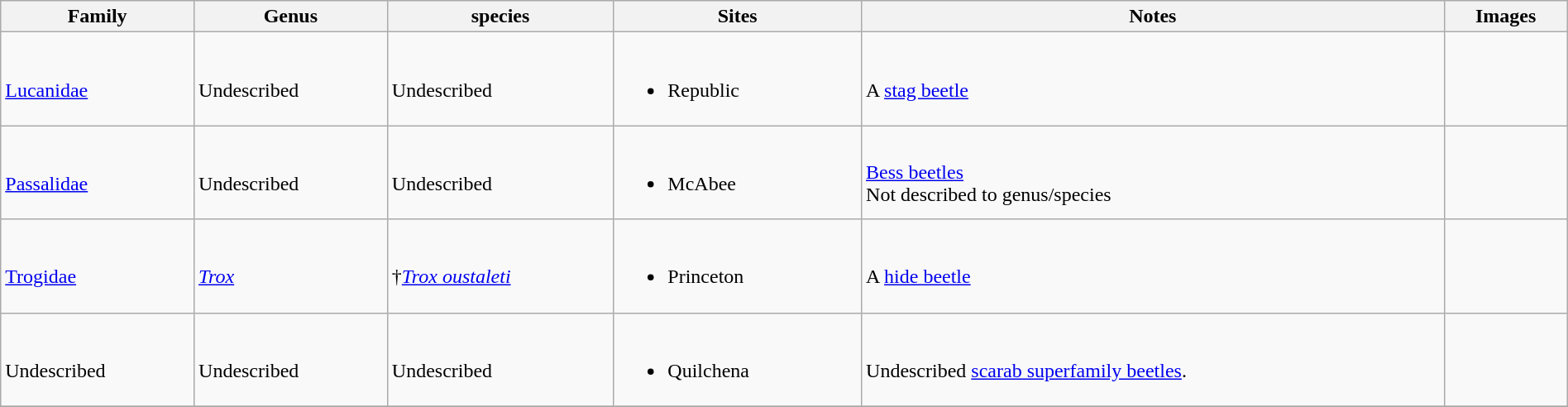<table class="wikitable sortable"  style="margin:auto; width:100%;">
<tr>
<th>Family</th>
<th>Genus</th>
<th>species</th>
<th>Sites</th>
<th>Notes</th>
<th>Images</th>
</tr>
<tr>
<td><br><a href='#'>Lucanidae</a></td>
<td><br>Undescribed</td>
<td><br>Undescribed</td>
<td><br><ul><li>Republic</li></ul></td>
<td><br>A <a href='#'>stag beetle</a></td>
<td></td>
</tr>
<tr>
<td><br><a href='#'>Passalidae</a></td>
<td><br>Undescribed</td>
<td><br>Undescribed</td>
<td><br><ul><li>McAbee</li></ul></td>
<td><br><a href='#'>Bess beetles</a><br>Not described to genus/species</td>
</tr>
<tr>
<td><br><a href='#'>Trogidae</a></td>
<td><br><em><a href='#'>Trox</a></em></td>
<td><br>†<em><a href='#'>Trox oustaleti</a></em></td>
<td><br><ul><li>Princeton</li></ul></td>
<td><br>A <a href='#'>hide beetle</a></td>
<td><br></td>
</tr>
<tr>
<td><br>Undescribed</td>
<td><br>Undescribed</td>
<td><br>Undescribed</td>
<td><br><ul><li>Quilchena</li></ul></td>
<td><br>Undescribed <a href='#'>scarab superfamily beetles</a>.</td>
<td></td>
</tr>
<tr>
</tr>
</table>
